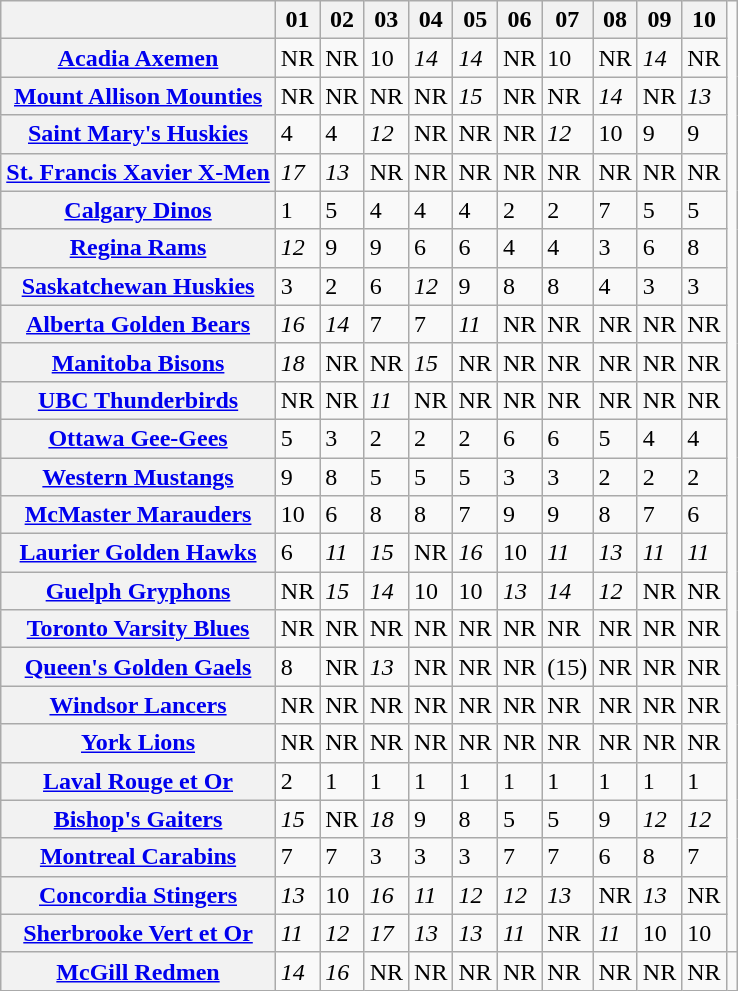<table class="wikitable sortable">
<tr>
<th scope="col"></th>
<th scope="col">01</th>
<th scope="col">02</th>
<th scope="col">03</th>
<th scope="col">04</th>
<th scope="col">05</th>
<th scope="col">06</th>
<th scope="col">07</th>
<th scope="col">08</th>
<th scope="col">09</th>
<th scope="col">10</th>
</tr>
<tr>
<th scope="row"><a href='#'>Acadia Axemen</a></th>
<td>NR</td>
<td>NR</td>
<td>10</td>
<td><em>14</em></td>
<td><em>14</em></td>
<td>NR</td>
<td>10</td>
<td>NR</td>
<td><em>14</em></td>
<td>NR</td>
</tr>
<tr>
<th scope="row"><a href='#'>Mount Allison Mounties</a></th>
<td>NR</td>
<td>NR</td>
<td>NR</td>
<td>NR</td>
<td><em>15</em></td>
<td>NR</td>
<td>NR</td>
<td><em>14</em></td>
<td>NR</td>
<td><em>13</em></td>
</tr>
<tr>
<th scope="row"><a href='#'>Saint Mary's Huskies</a></th>
<td>4</td>
<td>4</td>
<td><em>12</em></td>
<td>NR</td>
<td>NR</td>
<td>NR</td>
<td><em>12</em></td>
<td>10</td>
<td>9</td>
<td>9</td>
</tr>
<tr>
<th scope="row"><a href='#'>St. Francis Xavier X-Men</a></th>
<td><em>17</em></td>
<td><em>13</em></td>
<td>NR</td>
<td>NR</td>
<td>NR</td>
<td>NR</td>
<td>NR</td>
<td>NR</td>
<td>NR</td>
<td>NR</td>
</tr>
<tr>
<th scope="row"><a href='#'>Calgary Dinos</a></th>
<td>1</td>
<td>5</td>
<td>4</td>
<td>4</td>
<td>4</td>
<td>2</td>
<td>2</td>
<td>7</td>
<td>5</td>
<td>5</td>
</tr>
<tr>
<th scope="row"><a href='#'>Regina Rams</a></th>
<td><em>12</em></td>
<td>9</td>
<td>9</td>
<td>6</td>
<td>6</td>
<td>4</td>
<td>4</td>
<td>3</td>
<td>6</td>
<td>8</td>
</tr>
<tr>
<th scope="row"><a href='#'>Saskatchewan Huskies</a></th>
<td>3</td>
<td>2</td>
<td>6</td>
<td><em>12</em></td>
<td>9</td>
<td>8</td>
<td>8</td>
<td>4</td>
<td>3</td>
<td>3</td>
</tr>
<tr>
<th scope="row"><a href='#'>Alberta Golden Bears</a></th>
<td><em>16</em></td>
<td><em>14</em></td>
<td>7</td>
<td>7</td>
<td><em>11</em></td>
<td>NR</td>
<td>NR</td>
<td>NR</td>
<td>NR</td>
<td>NR</td>
</tr>
<tr>
<th scope="row"><a href='#'>Manitoba Bisons</a></th>
<td><em>18</em></td>
<td>NR</td>
<td>NR</td>
<td><em>15</em></td>
<td>NR</td>
<td>NR</td>
<td>NR</td>
<td>NR</td>
<td>NR</td>
<td>NR</td>
</tr>
<tr>
<th scope="row"><a href='#'>UBC Thunderbirds</a></th>
<td>NR</td>
<td>NR</td>
<td><em>11</em></td>
<td>NR</td>
<td>NR</td>
<td>NR</td>
<td>NR</td>
<td>NR</td>
<td>NR</td>
<td>NR</td>
</tr>
<tr>
<th scope="row"><a href='#'>Ottawa Gee-Gees</a></th>
<td>5</td>
<td>3</td>
<td>2</td>
<td>2</td>
<td>2</td>
<td>6</td>
<td>6</td>
<td>5</td>
<td>4</td>
<td>4</td>
</tr>
<tr>
<th scope="row"><a href='#'>Western Mustangs</a></th>
<td>9</td>
<td>8</td>
<td>5</td>
<td>5</td>
<td>5</td>
<td>3</td>
<td>3</td>
<td>2</td>
<td>2</td>
<td>2</td>
</tr>
<tr>
<th scope="row"><a href='#'>McMaster Marauders</a></th>
<td>10</td>
<td>6</td>
<td>8</td>
<td>8</td>
<td>7</td>
<td>9</td>
<td>9</td>
<td>8</td>
<td>7</td>
<td>6</td>
</tr>
<tr>
<th scope="row"><a href='#'>Laurier Golden Hawks</a></th>
<td>6</td>
<td><em>11</em></td>
<td><em>15</em></td>
<td>NR</td>
<td><em>16</em></td>
<td>10</td>
<td><em>11</em></td>
<td><em>13</em></td>
<td><em>11</em></td>
<td><em>11</em></td>
</tr>
<tr>
<th scope="row"><a href='#'>Guelph Gryphons</a></th>
<td>NR</td>
<td><em>15</em></td>
<td><em>14</em></td>
<td>10</td>
<td>10</td>
<td><em>13</em></td>
<td><em>14</em></td>
<td><em>12</em></td>
<td>NR</td>
<td>NR</td>
</tr>
<tr>
<th scope="row"><a href='#'>Toronto Varsity Blues</a></th>
<td>NR</td>
<td>NR</td>
<td>NR</td>
<td>NR</td>
<td>NR</td>
<td>NR</td>
<td>NR</td>
<td>NR</td>
<td>NR</td>
<td>NR</td>
</tr>
<tr>
<th scope="row"><a href='#'>Queen's Golden Gaels</a></th>
<td>8</td>
<td>NR</td>
<td><em>13</em></td>
<td>NR</td>
<td>NR</td>
<td>NR</td>
<td>(15)</td>
<td>NR</td>
<td>NR</td>
<td>NR</td>
</tr>
<tr>
<th scope="row"><a href='#'>Windsor Lancers</a></th>
<td>NR</td>
<td>NR</td>
<td>NR</td>
<td>NR</td>
<td>NR</td>
<td>NR</td>
<td>NR</td>
<td>NR</td>
<td>NR</td>
<td>NR</td>
</tr>
<tr>
<th scope="row"><a href='#'>York Lions</a></th>
<td>NR</td>
<td>NR</td>
<td>NR</td>
<td>NR</td>
<td>NR</td>
<td>NR</td>
<td>NR</td>
<td>NR</td>
<td>NR</td>
<td>NR</td>
</tr>
<tr>
<th scope="row"><a href='#'>Laval Rouge et Or</a></th>
<td>2</td>
<td>1</td>
<td>1</td>
<td>1</td>
<td>1</td>
<td>1</td>
<td>1</td>
<td>1</td>
<td>1</td>
<td>1</td>
</tr>
<tr>
<th scope="row"><a href='#'>Bishop's Gaiters</a></th>
<td><em>15</em></td>
<td>NR</td>
<td><em>18</em></td>
<td>9</td>
<td>8</td>
<td>5</td>
<td>5</td>
<td>9</td>
<td><em>12</em></td>
<td><em>12</em></td>
</tr>
<tr>
<th scope="row"><a href='#'>Montreal Carabins</a></th>
<td>7</td>
<td>7</td>
<td>3</td>
<td>3</td>
<td>3</td>
<td>7</td>
<td>7</td>
<td>6</td>
<td>8</td>
<td>7</td>
</tr>
<tr>
<th scope="row"><a href='#'>Concordia Stingers</a></th>
<td><em>13</em></td>
<td>10</td>
<td><em>16</em></td>
<td><em>11</em></td>
<td><em>12</em></td>
<td><em>12</em></td>
<td><em>13</em></td>
<td>NR</td>
<td><em>13</em></td>
<td>NR</td>
</tr>
<tr>
<th scope="row"><a href='#'>Sherbrooke Vert et Or</a></th>
<td><em>11</em></td>
<td><em>12</em></td>
<td><em>17</em></td>
<td><em>13</em></td>
<td><em>13</em></td>
<td><em>11</em></td>
<td>NR</td>
<td><em>11</em></td>
<td>10</td>
<td>10</td>
</tr>
<tr>
<th scope="row"><a href='#'>McGill Redmen</a></th>
<td><em>14</em></td>
<td><em>16</em></td>
<td>NR</td>
<td>NR</td>
<td>NR</td>
<td>NR</td>
<td>NR</td>
<td>NR</td>
<td>NR</td>
<td>NR</td>
<td></td>
</tr>
</table>
